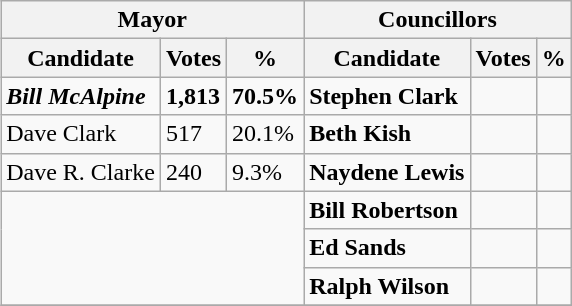<table class="wikitable collapsible collapsed" align="right">
<tr>
<th colspan=3>Mayor</th>
<th colspan=3>Councillors</th>
</tr>
<tr>
<th>Candidate</th>
<th>Votes</th>
<th>%</th>
<th>Candidate</th>
<th>Votes</th>
<th>%</th>
</tr>
<tr>
<td><strong><em>Bill McAlpine</em></strong></td>
<td><strong>1,813</strong></td>
<td><strong>70.5%</strong></td>
<td><strong>Stephen Clark</strong></td>
<td></td>
<td></td>
</tr>
<tr>
<td>Dave Clark</td>
<td>517</td>
<td>20.1%</td>
<td><strong>Beth Kish</strong></td>
<td></td>
<td></td>
</tr>
<tr>
<td>Dave R. Clarke</td>
<td>240</td>
<td>9.3%</td>
<td><strong>Naydene Lewis</strong></td>
<td></td>
<td></td>
</tr>
<tr>
<td rowspan=3 colspan=3></td>
<td><strong>Bill Robertson</strong></td>
<td></td>
<td></td>
</tr>
<tr>
<td><strong>Ed Sands</strong></td>
<td></td>
<td></td>
</tr>
<tr>
<td><strong>Ralph Wilson</strong></td>
<td></td>
<td></td>
</tr>
<tr>
</tr>
</table>
